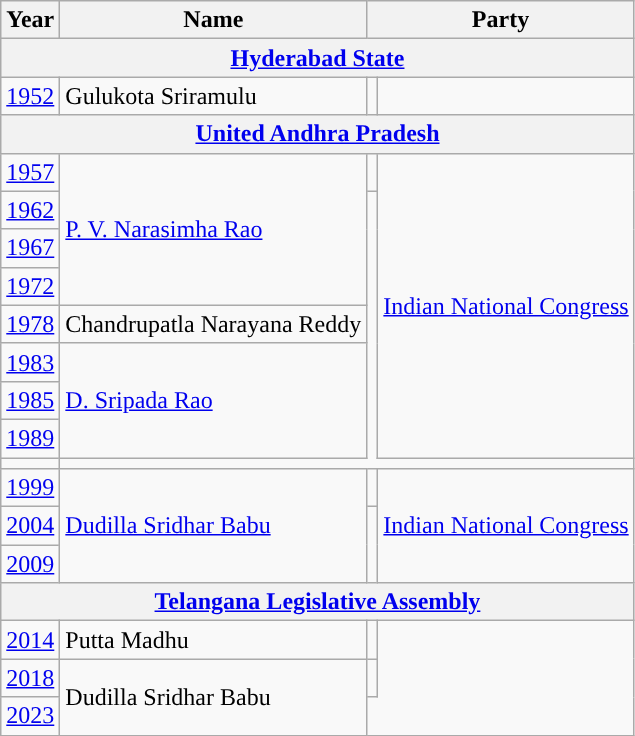<table class="wikitable sortable">
<tr>
<th>Year</th>
<th>Name</th>
<th colspan="2">Party</th>
</tr>
<tr>
<th colspan=4><a href='#'>Hyderabad State</a></th>
</tr>
<tr>
<td><a href='#'>1952</a></td>
<td>Gulukota Sriramulu</td>
<td></td>
</tr>
<tr>
<th colspan=4><a href='#'>United Andhra Pradesh</a></th>
</tr>
<tr>
<td><a href='#'>1957</a></td>
<td rowspan="4"><a href='#'>P. V. Narasimha Rao</a></td>
<td style="background-color: "></td>
<td rowspan="8"><a href='#'>Indian National Congress</a></td>
</tr>
<tr>
<td><a href='#'>1962</a></td>
</tr>
<tr>
<td><a href='#'>1967</a></td>
</tr>
<tr>
<td><a href='#'>1972</a></td>
</tr>
<tr>
<td><a href='#'>1978</a></td>
<td>Chandrupatla Narayana Reddy</td>
</tr>
<tr>
<td><a href='#'>1983</a></td>
<td rowspan="3"><a href='#'>D. Sripada Rao</a></td>
</tr>
<tr>
<td><a href='#'>1985</a></td>
</tr>
<tr>
<td><a href='#'>1989</a></td>
</tr>
<tr>
<td></td>
</tr>
<tr>
<td><a href='#'>1999</a></td>
<td rowspan="3"><a href='#'>Dudilla Sridhar Babu</a></td>
<td style="background-color: "></td>
<td rowspan="3"><a href='#'>Indian National Congress</a></td>
</tr>
<tr>
<td><a href='#'>2004</a></td>
</tr>
<tr>
<td><a href='#'>2009</a></td>
</tr>
<tr>
<th colspan=4><a href='#'>Telangana Legislative Assembly</a></th>
</tr>
<tr>
<td><a href='#'>2014</a></td>
<td>Putta Madhu</td>
<td></td>
</tr>
<tr>
<td><a href='#'>2018</a></td>
<td rowspan=2>Dudilla Sridhar Babu</td>
<td></td>
</tr>
<tr>
<td><a href='#'>2023</a></td>
</tr>
<tr>
</tr>
</table>
